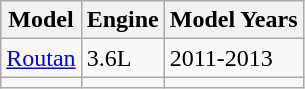<table class="wikitable">
<tr>
<th>Model</th>
<th>Engine</th>
<th>Model Years</th>
</tr>
<tr>
<td><a href='#'>Routan</a></td>
<td>3.6L</td>
<td>2011-2013</td>
</tr>
<tr>
<td></td>
<td></td>
<td></td>
</tr>
</table>
